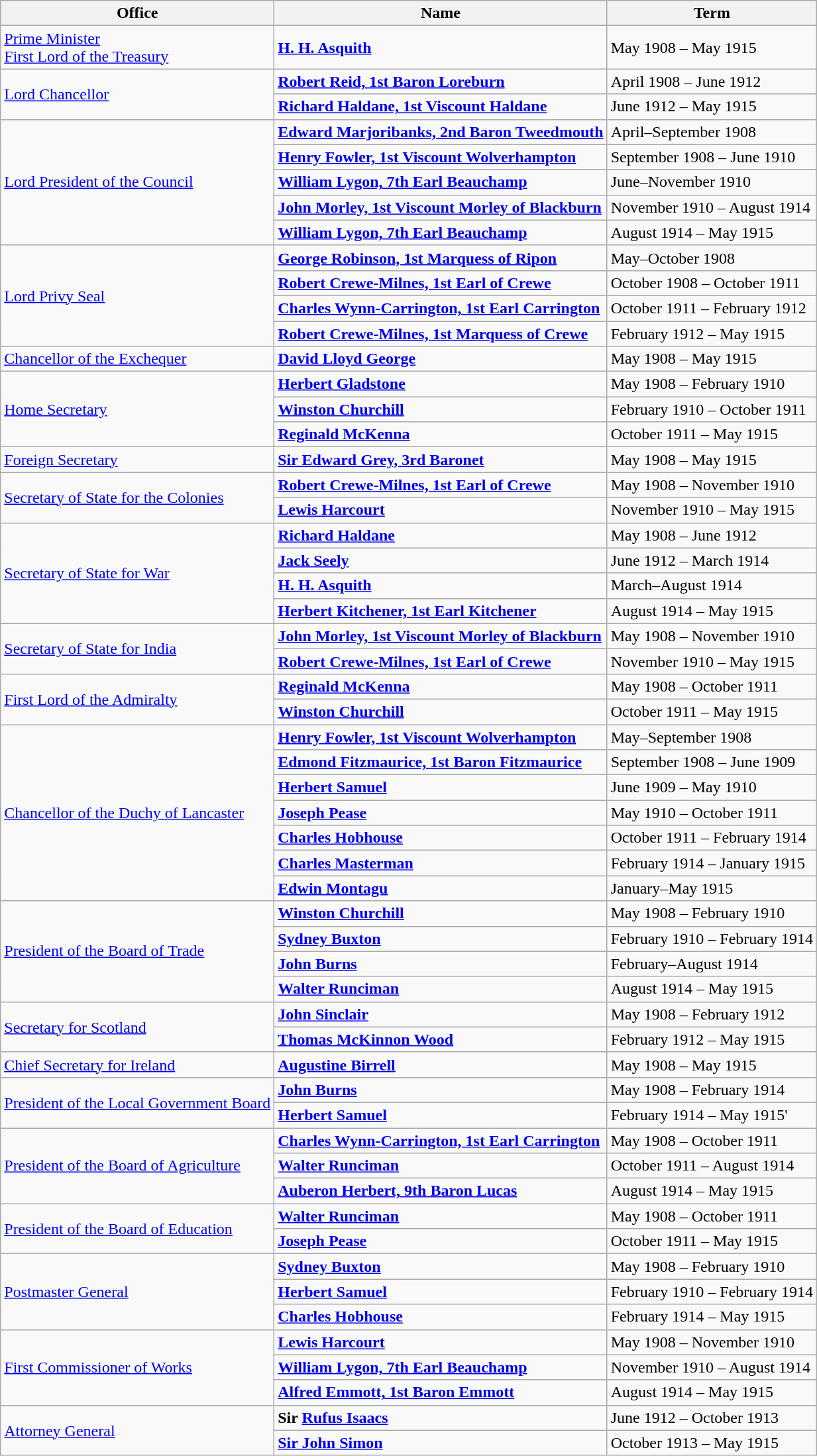<table class=wikitable>
<tr>
<th>Office</th>
<th>Name</th>
<th>Term</th>
</tr>
<tr>
<td><a href='#'>Prime Minister</a><br><a href='#'>First Lord of the Treasury</a></td>
<td><strong><a href='#'>H. H. Asquith</a></strong></td>
<td>May 1908 – May 1915</td>
</tr>
<tr>
<td rowspan=2><a href='#'>Lord Chancellor</a></td>
<td><strong><a href='#'>Robert Reid, 1st Baron Loreburn</a></strong></td>
<td>April 1908 – June 1912</td>
</tr>
<tr>
<td><strong><a href='#'>Richard Haldane, 1st Viscount Haldane</a></strong></td>
<td>June 1912 – May 1915</td>
</tr>
<tr>
<td rowspan=5><a href='#'>Lord President of the Council</a></td>
<td><strong><a href='#'>Edward Marjoribanks, 2nd Baron Tweedmouth</a></strong></td>
<td>April–September 1908</td>
</tr>
<tr>
<td><strong><a href='#'>Henry Fowler, 1st Viscount Wolverhampton</a></strong></td>
<td>September 1908 – June 1910</td>
</tr>
<tr>
<td><strong><a href='#'>William Lygon, 7th Earl Beauchamp</a></strong></td>
<td>June–November 1910</td>
</tr>
<tr>
<td><strong><a href='#'>John Morley, 1st Viscount Morley of Blackburn</a></strong></td>
<td>November 1910 – August 1914</td>
</tr>
<tr>
<td><strong><a href='#'>William Lygon, 7th Earl Beauchamp</a></strong></td>
<td>August 1914 – May 1915</td>
</tr>
<tr>
<td rowspan=4><a href='#'>Lord Privy Seal</a></td>
<td><strong><a href='#'>George Robinson, 1st Marquess of Ripon</a></strong></td>
<td>May–October 1908</td>
</tr>
<tr>
<td><strong><a href='#'>Robert Crewe-Milnes, 1st Earl of Crewe</a></strong></td>
<td>October 1908 – October 1911</td>
</tr>
<tr>
<td><strong><a href='#'>Charles Wynn-Carrington, 1st Earl Carrington</a></strong></td>
<td>October 1911 – February 1912</td>
</tr>
<tr>
<td><strong><a href='#'>Robert Crewe-Milnes, 1st Marquess of Crewe</a></strong></td>
<td>February 1912 – May 1915</td>
</tr>
<tr>
<td><a href='#'>Chancellor of the Exchequer</a></td>
<td><strong><a href='#'>David Lloyd George</a></strong></td>
<td>May 1908 – May 1915</td>
</tr>
<tr>
<td rowspan=3><a href='#'>Home Secretary</a></td>
<td><strong><a href='#'>Herbert Gladstone</a></strong></td>
<td>May 1908 – February 1910</td>
</tr>
<tr>
<td><strong><a href='#'>Winston Churchill</a></strong></td>
<td>February 1910 – October 1911</td>
</tr>
<tr>
<td><strong><a href='#'>Reginald McKenna</a></strong></td>
<td>October 1911 – May 1915</td>
</tr>
<tr>
<td><a href='#'>Foreign Secretary</a></td>
<td><strong><a href='#'>Sir Edward Grey, 3rd Baronet</a></strong></td>
<td>May 1908 – May 1915</td>
</tr>
<tr>
<td rowspan=2><a href='#'>Secretary of State for the Colonies</a></td>
<td><strong><a href='#'>Robert Crewe-Milnes, 1st Earl of Crewe</a></strong></td>
<td>May 1908 – November 1910</td>
</tr>
<tr>
<td><strong><a href='#'>Lewis Harcourt</a></strong></td>
<td>November 1910 – May 1915</td>
</tr>
<tr>
<td rowspan=4><a href='#'>Secretary of State for War</a></td>
<td><strong><a href='#'>Richard Haldane</a></strong></td>
<td>May 1908 – June 1912</td>
</tr>
<tr>
<td><strong><a href='#'>Jack Seely</a></strong></td>
<td>June 1912 – March 1914</td>
</tr>
<tr>
<td><strong><a href='#'>H. H. Asquith</a></strong></td>
<td>March–August 1914</td>
</tr>
<tr>
<td><strong><a href='#'>Herbert Kitchener, 1st Earl Kitchener</a></strong></td>
<td>August 1914 – May 1915</td>
</tr>
<tr>
<td rowspan=2><a href='#'>Secretary of State for India</a></td>
<td><strong><a href='#'>John Morley, 1st Viscount Morley of Blackburn</a></strong></td>
<td>May 1908 – November 1910</td>
</tr>
<tr>
<td><strong><a href='#'>Robert Crewe-Milnes, 1st Earl of Crewe</a></strong></td>
<td>November 1910 – May 1915</td>
</tr>
<tr>
<td rowspan=2><a href='#'>First Lord of the Admiralty</a></td>
<td><strong><a href='#'>Reginald McKenna</a></strong></td>
<td>May 1908 – October 1911</td>
</tr>
<tr>
<td><strong><a href='#'>Winston Churchill</a></strong></td>
<td>October 1911 – May 1915</td>
</tr>
<tr>
<td rowspan=7><a href='#'>Chancellor of the Duchy of Lancaster</a></td>
<td><strong><a href='#'>Henry Fowler, 1st Viscount Wolverhampton</a></strong></td>
<td>May–September 1908</td>
</tr>
<tr>
<td><strong><a href='#'>Edmond Fitzmaurice, 1st Baron Fitzmaurice</a></strong></td>
<td>September 1908 – June 1909</td>
</tr>
<tr>
<td><strong><a href='#'>Herbert Samuel</a></strong></td>
<td>June 1909 – May 1910</td>
</tr>
<tr>
<td><strong><a href='#'>Joseph Pease</a></strong></td>
<td>May 1910 – October 1911</td>
</tr>
<tr>
<td><strong><a href='#'>Charles Hobhouse</a></strong></td>
<td>October 1911 – February 1914</td>
</tr>
<tr>
<td><strong><a href='#'>Charles Masterman</a></strong></td>
<td>February 1914 – January 1915</td>
</tr>
<tr>
<td><strong><a href='#'>Edwin Montagu</a></strong></td>
<td>January–May 1915</td>
</tr>
<tr>
<td rowspan=4><a href='#'>President of the Board of Trade</a></td>
<td><strong><a href='#'>Winston Churchill</a></strong></td>
<td>May 1908 – February 1910</td>
</tr>
<tr>
<td><strong><a href='#'>Sydney Buxton</a></strong></td>
<td>February 1910 – February 1914</td>
</tr>
<tr>
<td><strong><a href='#'>John Burns</a></strong></td>
<td>February–August 1914</td>
</tr>
<tr>
<td><strong><a href='#'>Walter Runciman</a></strong></td>
<td>August 1914 – May 1915</td>
</tr>
<tr>
<td rowspan=2><a href='#'>Secretary for Scotland</a></td>
<td><strong><a href='#'>John Sinclair</a></strong></td>
<td>May 1908 – February 1912</td>
</tr>
<tr>
<td><strong><a href='#'>Thomas McKinnon Wood</a></strong></td>
<td>February 1912 – May 1915</td>
</tr>
<tr>
<td><a href='#'>Chief Secretary for Ireland</a></td>
<td><strong><a href='#'>Augustine Birrell</a></strong></td>
<td>May 1908 – May 1915</td>
</tr>
<tr>
<td rowspan=2><a href='#'>President of the Local Government Board</a></td>
<td><strong><a href='#'>John Burns</a></strong></td>
<td>May 1908 – February 1914</td>
</tr>
<tr>
<td><strong><a href='#'>Herbert Samuel</a></strong></td>
<td>February 1914 – May 1915'</td>
</tr>
<tr>
<td rowspan=3><a href='#'>President of the Board of Agriculture</a></td>
<td><strong><a href='#'>Charles Wynn-Carrington, 1st Earl Carrington</a></strong></td>
<td>May 1908 – October 1911</td>
</tr>
<tr>
<td><strong><a href='#'>Walter Runciman</a></strong></td>
<td>October 1911 – August 1914</td>
</tr>
<tr>
<td><strong><a href='#'>Auberon Herbert, 9th Baron Lucas</a></strong></td>
<td>August 1914 – May 1915</td>
</tr>
<tr>
<td rowspan=2><a href='#'>President of the Board of Education</a></td>
<td><strong><a href='#'>Walter Runciman</a></strong></td>
<td>May 1908 – October 1911</td>
</tr>
<tr>
<td><strong><a href='#'>Joseph Pease</a></strong></td>
<td>October 1911 – May 1915</td>
</tr>
<tr>
<td rowspan=3><a href='#'>Postmaster General</a></td>
<td><strong><a href='#'>Sydney Buxton</a></strong></td>
<td>May 1908 – February 1910</td>
</tr>
<tr>
<td><strong><a href='#'>Herbert Samuel</a></strong></td>
<td>February 1910 – February 1914</td>
</tr>
<tr>
<td><strong><a href='#'>Charles Hobhouse</a></strong></td>
<td>February 1914 – May 1915</td>
</tr>
<tr>
<td rowspan=3><a href='#'>First Commissioner of Works</a></td>
<td><strong><a href='#'>Lewis Harcourt</a></strong></td>
<td>May 1908 – November 1910</td>
</tr>
<tr>
<td><strong><a href='#'>William Lygon, 7th Earl Beauchamp</a></strong></td>
<td>November 1910 – August 1914</td>
</tr>
<tr>
<td><strong><a href='#'>Alfred Emmott, 1st Baron Emmott</a></strong></td>
<td>August 1914 – May 1915</td>
</tr>
<tr>
<td rowspan=2><a href='#'>Attorney General</a></td>
<td><strong>Sir <a href='#'>Rufus Isaacs</a></strong></td>
<td>June 1912 – October 1913</td>
</tr>
<tr>
<td><strong><a href='#'>Sir John Simon</a></strong></td>
<td>October 1913 – May 1915</td>
</tr>
</table>
